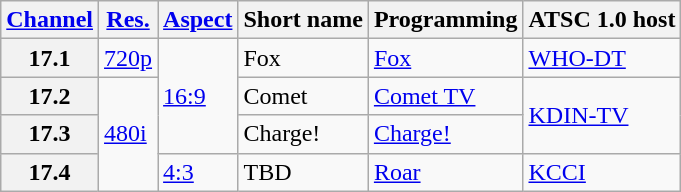<table class="wikitable">
<tr>
<th scope = "col"><a href='#'>Channel</a></th>
<th scope = "col"><a href='#'>Res.</a></th>
<th scope = "col"><a href='#'>Aspect</a></th>
<th scope = "col">Short name</th>
<th scope = "col">Programming</th>
<th scope = "col">ATSC 1.0 host</th>
</tr>
<tr>
<th scope = "row">17.1</th>
<td><a href='#'>720p</a></td>
<td rowspan=3><a href='#'>16:9</a></td>
<td>Fox</td>
<td><a href='#'>Fox</a></td>
<td><a href='#'>WHO-DT</a></td>
</tr>
<tr>
<th scope = "row">17.2</th>
<td rowspan=3><a href='#'>480i</a></td>
<td>Comet</td>
<td><a href='#'>Comet TV</a></td>
<td rowspan=2><a href='#'>KDIN-TV</a></td>
</tr>
<tr>
<th scope = "row">17.3</th>
<td>Charge!</td>
<td><a href='#'>Charge!</a></td>
</tr>
<tr>
<th scope = "row">17.4</th>
<td><a href='#'>4:3</a></td>
<td>TBD</td>
<td><a href='#'>Roar</a></td>
<td><a href='#'>KCCI</a></td>
</tr>
</table>
